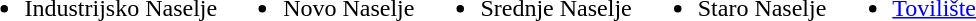<table>
<tr valign=top>
<td><br><ul><li>Industrijsko Naselje</li></ul></td>
<td><br><ul><li>Novo Naselje</li></ul></td>
<td><br><ul><li>Srednje Naselje</li></ul></td>
<td><br><ul><li>Staro Naselje</li></ul></td>
<td><br><ul><li><a href='#'>Tovilište</a></li></ul></td>
</tr>
</table>
